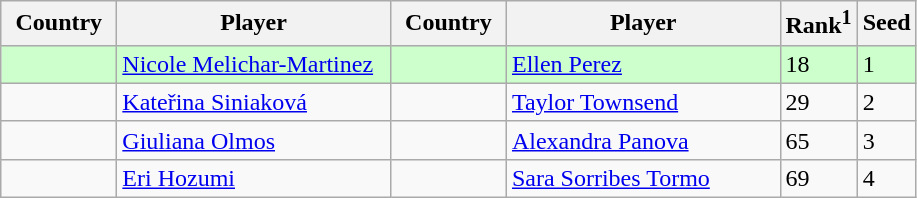<table class="sortable wikitable">
<tr>
<th width="70">Country</th>
<th width="175">Player</th>
<th width="70">Country</th>
<th width="175">Player</th>
<th>Rank<sup>1</sup></th>
<th>Seed</th>
</tr>
<tr style="background:#cfc;">
<td></td>
<td><a href='#'>Nicole Melichar-Martinez</a></td>
<td></td>
<td><a href='#'>Ellen Perez</a></td>
<td>18</td>
<td>1</td>
</tr>
<tr>
<td></td>
<td><a href='#'>Kateřina Siniaková</a></td>
<td></td>
<td><a href='#'>Taylor Townsend</a></td>
<td>29</td>
<td>2</td>
</tr>
<tr>
<td></td>
<td><a href='#'>Giuliana Olmos</a></td>
<td></td>
<td><a href='#'>Alexandra Panova</a></td>
<td>65</td>
<td>3</td>
</tr>
<tr>
<td></td>
<td><a href='#'>Eri Hozumi</a></td>
<td></td>
<td><a href='#'>Sara Sorribes Tormo</a></td>
<td>69</td>
<td>4</td>
</tr>
</table>
